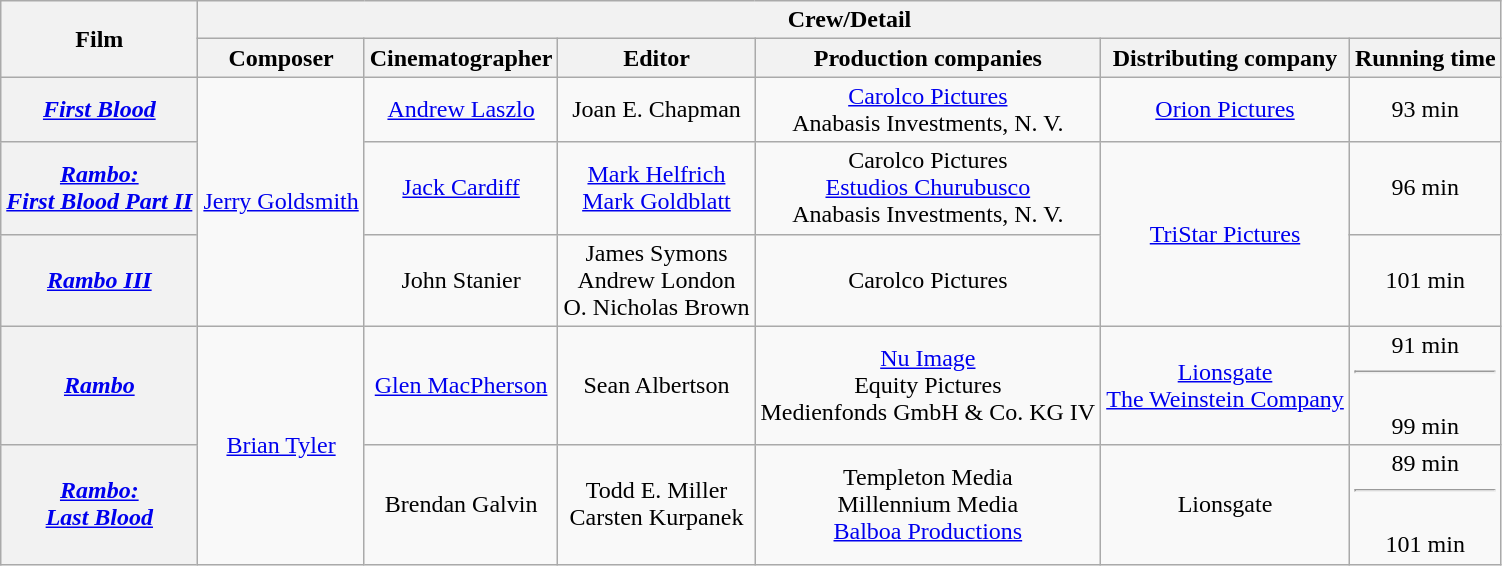<table class="wikitable sortable" style="text-align:center;">
<tr>
<th rowspan="2">Film</th>
<th colspan="7">Crew/Detail</th>
</tr>
<tr>
<th>Composer</th>
<th>Cinematographer</th>
<th>Editor</th>
<th>Production companies</th>
<th>Distributing company</th>
<th>Running time</th>
</tr>
<tr>
<th scope="row"><em><a href='#'>First Blood</a></em></th>
<td rowspan="3"><a href='#'>Jerry Goldsmith</a></td>
<td><a href='#'>Andrew Laszlo</a></td>
<td>Joan E. Chapman</td>
<td><a href='#'>Carolco Pictures</a><br>Anabasis Investments, N. V.</td>
<td><a href='#'>Orion Pictures</a></td>
<td>93 min</td>
</tr>
<tr>
<th scope="row"><em><a href='#'>Rambo: <br> First Blood Part II</a></em></th>
<td><a href='#'>Jack Cardiff</a></td>
<td><a href='#'>Mark Helfrich</a><br><a href='#'>Mark Goldblatt</a></td>
<td>Carolco Pictures<br><a href='#'>Estudios Churubusco</a><br>Anabasis Investments, N. V.</td>
<td rowspan="2"><a href='#'>TriStar Pictures</a></td>
<td>96 min</td>
</tr>
<tr>
<th scope="row"><em><a href='#'>Rambo III</a></em></th>
<td>John Stanier</td>
<td>James Symons<br>Andrew London<br>O. Nicholas Brown</td>
<td>Carolco Pictures</td>
<td>101 min</td>
</tr>
<tr>
<th scope="row"><em><a href='#'>Rambo</a></em></th>
<td rowspan="2"><a href='#'>Brian Tyler</a></td>
<td><a href='#'>Glen MacPherson</a></td>
<td>Sean Albertson</td>
<td><a href='#'>Nu Image</a><br>Equity Pictures<br>Medienfonds GmbH & Co. KG IV</td>
<td><a href='#'>Lionsgate</a><br><a href='#'>The Weinstein Company</a></td>
<td>91 min<hr><br>99 min</td>
</tr>
<tr>
<th scope="row"><em><a href='#'>Rambo: <br>Last Blood</a></em></th>
<td>Brendan Galvin</td>
<td>Todd E. Miller<br>Carsten Kurpanek</td>
<td>Templeton Media<br>Millennium Media<br><a href='#'>Balboa Productions</a></td>
<td>Lionsgate</td>
<td>89 min<hr><br>101 min</td>
</tr>
</table>
